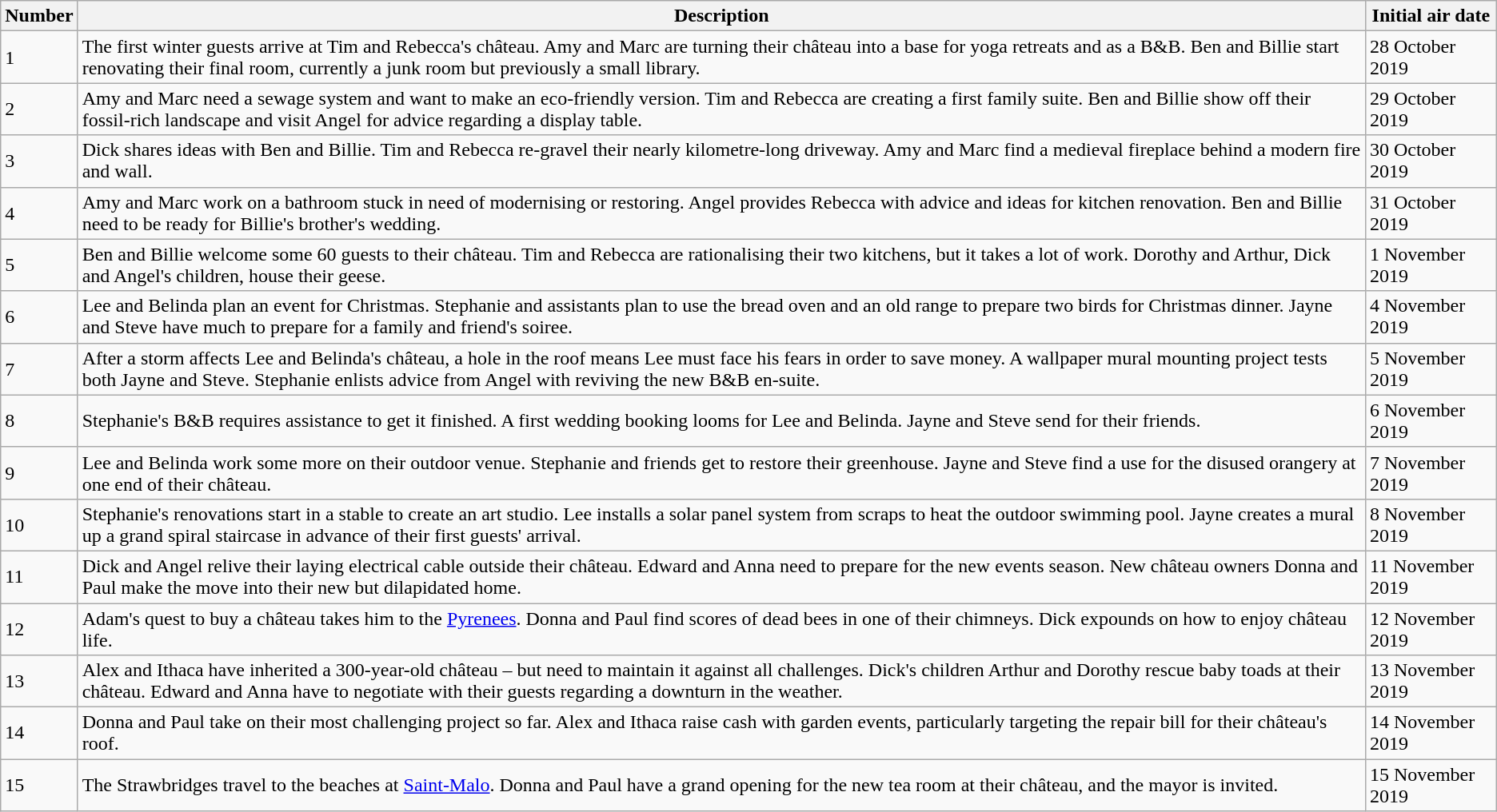<table class="wikitable">
<tr>
<th>Number</th>
<th>Description</th>
<th>Initial air date</th>
</tr>
<tr>
<td>1</td>
<td>The first winter guests arrive at Tim and Rebecca's château. Amy and Marc are turning their château into a base for yoga retreats and as a B&B. Ben and Billie start renovating their final room, currently a junk room but previously a small library.</td>
<td>28 October 2019</td>
</tr>
<tr>
<td>2</td>
<td>Amy and Marc need a sewage system and want to make an eco-friendly version. Tim and Rebecca are creating a first family suite. Ben and Billie show off their fossil-rich landscape and visit Angel for advice regarding a display table.</td>
<td>29 October 2019</td>
</tr>
<tr>
<td>3</td>
<td>Dick shares ideas with Ben and Billie. Tim and Rebecca re-gravel their nearly kilometre-long driveway. Amy and Marc find a medieval fireplace behind a modern fire and wall.</td>
<td>30 October 2019</td>
</tr>
<tr>
<td>4</td>
<td>Amy and Marc work on a bathroom stuck in need of modernising or restoring. Angel provides Rebecca with advice and ideas for kitchen renovation. Ben and Billie need to be ready for Billie's brother's wedding.</td>
<td>31 October 2019</td>
</tr>
<tr>
<td>5</td>
<td>Ben and Billie welcome some 60 guests to their château. Tim and Rebecca are rationalising their two kitchens, but it takes a lot of work. Dorothy and Arthur, Dick and Angel's children, house their geese.</td>
<td>1 November 2019</td>
</tr>
<tr>
<td>6</td>
<td>Lee and Belinda plan an event for Christmas. Stephanie and assistants plan to use the bread oven and an old range to prepare two birds for Christmas dinner. Jayne and Steve have much to prepare for a family and friend's soiree.</td>
<td>4 November 2019</td>
</tr>
<tr>
<td>7</td>
<td>After a storm affects Lee and Belinda's château, a hole in the roof means Lee must face his fears in order to save money. A wallpaper mural mounting project tests both Jayne and Steve. Stephanie enlists advice from Angel with reviving the new B&B en-suite.</td>
<td>5 November 2019</td>
</tr>
<tr>
<td>8</td>
<td>Stephanie's B&B requires assistance to get it finished. A first wedding booking looms for Lee and Belinda. Jayne and Steve send for their friends.</td>
<td>6 November 2019</td>
</tr>
<tr>
<td>9</td>
<td>Lee and Belinda work some more on their outdoor venue. Stephanie and friends get to restore their greenhouse. Jayne and Steve find a use for the disused orangery at one end of their château.</td>
<td>7 November 2019</td>
</tr>
<tr>
<td>10</td>
<td>Stephanie's renovations start in a stable to create an art studio. Lee installs a solar panel system from scraps to heat the outdoor swimming pool. Jayne creates a mural up a grand spiral staircase in advance of their first guests' arrival.</td>
<td>8 November 2019</td>
</tr>
<tr>
<td>11</td>
<td>Dick and Angel relive their laying electrical cable outside their château. Edward and Anna need to prepare for the new events season. New château owners Donna and Paul make the move into their new but dilapidated home.</td>
<td>11 November 2019</td>
</tr>
<tr>
<td>12</td>
<td>Adam's quest to buy a château takes him to the <a href='#'>Pyrenees</a>. Donna and Paul find scores of dead bees in one of their chimneys. Dick expounds on how to enjoy château life.</td>
<td>12 November 2019</td>
</tr>
<tr>
<td>13</td>
<td>Alex and Ithaca have inherited a 300-year-old château – but need to maintain it against all challenges. Dick's children Arthur and Dorothy rescue baby toads at their château. Edward and Anna have to negotiate with their guests regarding a downturn in the weather.</td>
<td>13 November 2019</td>
</tr>
<tr>
<td>14</td>
<td>Donna and Paul take on their most challenging project so far. Alex and Ithaca raise cash with garden events, particularly targeting the repair bill for their château's roof.</td>
<td>14 November 2019</td>
</tr>
<tr>
<td>15</td>
<td>The Strawbridges travel to the beaches at <a href='#'>Saint-Malo</a>. Donna and Paul have a grand opening for the new tea room at their château, and the mayor is invited.</td>
<td>15 November 2019</td>
</tr>
</table>
